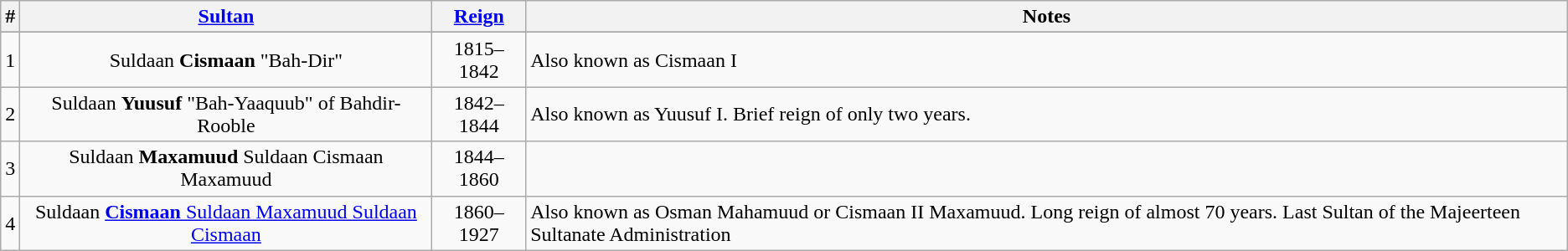<table class="wikitable sortable">
<tr align=center>
<th>#</th>
<th><a href='#'>Sultan</a></th>
<th><a href='#'>Reign</a></th>
<th>Notes</th>
</tr>
<tr>
</tr>
<tr>
<td align=center>1</td>
<td align=center>Suldaan <strong>Cismaan</strong> "Bah-Dir"</td>
<td align=center>1815–1842</td>
<td>Also known as Cismaan I</td>
</tr>
<tr>
<td align=center>2</td>
<td align=center>Suldaan <strong>Yuusuf</strong> "Bah-Yaaquub" of Bahdir-Rooble</td>
<td align="center">1842–1844</td>
<td>Also known as Yuusuf I. Brief reign of only two years.</td>
</tr>
<tr>
<td align=center>3</td>
<td align=center>Suldaan <strong>Maxamuud</strong> Suldaan Cismaan Maxamuud</td>
<td align=center>1844–1860</td>
<td></td>
</tr>
<tr>
<td align=center>4</td>
<td align=center>Suldaan <a href='#'><strong>Cismaan</strong> Suldaan Maxamuud Suldaan Cismaan</a></td>
<td align=center>1860–1927</td>
<td>Also known as Osman Mahamuud or Cismaan II Maxamuud. Long reign of almost 70 years. Last Sultan of the Majeerteen Sultanate Administration</td>
</tr>
</table>
